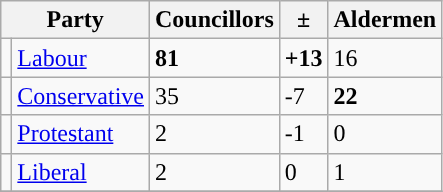<table class="wikitable">
<tr>
<th colspan="2">Party</th>
<th>Councillors</th>
<th>  ±  </th>
<th>Aldermen</th>
</tr>
<tr>
<td style="background-color: "></td>
<td><a href='#'>Labour</a></td>
<td><strong>81</strong></td>
<td><strong>+13</strong></td>
<td>16</td>
</tr>
<tr>
<td style="background-color: "></td>
<td><a href='#'>Conservative</a></td>
<td>35</td>
<td>-7</td>
<td><strong>22</strong></td>
</tr>
<tr>
<td style="background-color: "></td>
<td><a href='#'>Protestant</a></td>
<td>2</td>
<td>-1</td>
<td>0</td>
</tr>
<tr>
<td style="background-color: "></td>
<td><a href='#'>Liberal</a></td>
<td>2</td>
<td>0</td>
<td>1</td>
</tr>
<tr>
</tr>
</table>
